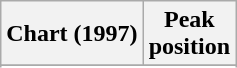<table class="wikitable sortable plainrowheaders" style="text-align:center">
<tr>
<th scope="col">Chart (1997)</th>
<th scope="col">Peak<br>position</th>
</tr>
<tr>
</tr>
<tr>
</tr>
</table>
